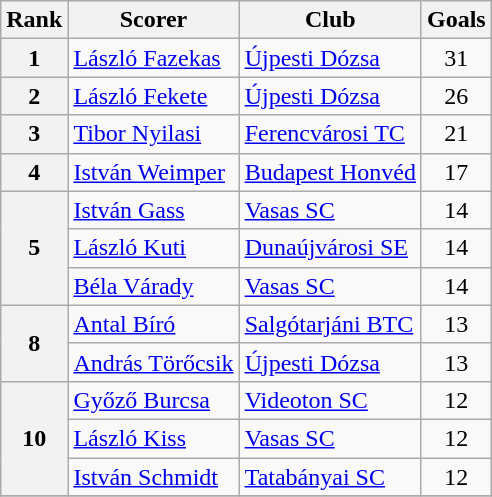<table class="wikitable" style="text-align:center">
<tr>
<th>Rank</th>
<th>Scorer</th>
<th>Club</th>
<th>Goals</th>
</tr>
<tr>
<th rowspan="1">1</th>
<td align=left> <a href='#'>László Fazekas</a></td>
<td align=left><a href='#'>Újpesti Dózsa</a></td>
<td>31</td>
</tr>
<tr>
<th rowspan="1">2</th>
<td align=left> <a href='#'>László Fekete</a></td>
<td align=left><a href='#'>Újpesti Dózsa</a></td>
<td>26</td>
</tr>
<tr>
<th rowspan="1">3</th>
<td align=left> <a href='#'>Tibor Nyilasi</a></td>
<td align=left><a href='#'>Ferencvárosi TC</a></td>
<td>21</td>
</tr>
<tr>
<th rowspan="1">4</th>
<td align=left> <a href='#'>István Weimper</a></td>
<td align=left><a href='#'>Budapest Honvéd</a></td>
<td>17</td>
</tr>
<tr>
<th rowspan="3">5</th>
<td align=left> <a href='#'>István Gass</a></td>
<td align=left><a href='#'>Vasas SC</a></td>
<td>14</td>
</tr>
<tr>
<td align=left> <a href='#'>László Kuti</a></td>
<td align=left><a href='#'>Dunaújvárosi SE</a></td>
<td>14</td>
</tr>
<tr>
<td align=left> <a href='#'>Béla Várady</a></td>
<td align=left><a href='#'>Vasas SC</a></td>
<td>14</td>
</tr>
<tr>
<th rowspan="2">8</th>
<td align=left> <a href='#'>Antal Bíró</a></td>
<td align=left><a href='#'>Salgótarjáni BTC</a></td>
<td>13</td>
</tr>
<tr>
<td align=left> <a href='#'>András Törőcsik</a></td>
<td align=left><a href='#'>Újpesti Dózsa</a></td>
<td>13</td>
</tr>
<tr>
<th rowspan="3">10</th>
<td align=left> <a href='#'>Győző Burcsa</a></td>
<td align=left><a href='#'>Videoton SC</a></td>
<td>12</td>
</tr>
<tr>
<td align=left> <a href='#'>László Kiss</a></td>
<td align=left><a href='#'>Vasas SC</a></td>
<td>12</td>
</tr>
<tr>
<td align=left> <a href='#'>István Schmidt</a></td>
<td align=left><a href='#'>Tatabányai SC</a></td>
<td>12</td>
</tr>
<tr>
</tr>
</table>
